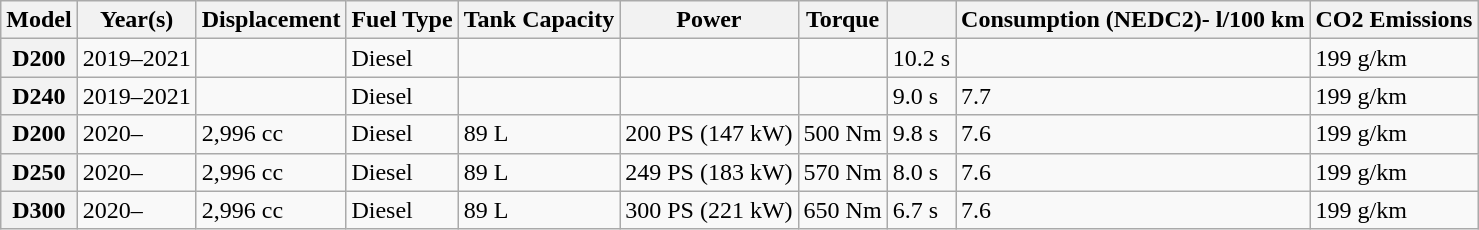<table class="wikitable sortable collapsible">
<tr>
<th>Model</th>
<th>Year(s)</th>
<th>Displacement</th>
<th>Fuel Type</th>
<th>Tank Capacity</th>
<th>Power</th>
<th>Torque</th>
<th></th>
<th>Consumption (NEDC2)- l/100 km</th>
<th>CO2 Emissions</th>
</tr>
<tr>
<th>D200</th>
<td>2019–2021</td>
<td></td>
<td>Diesel</td>
<td></td>
<td></td>
<td></td>
<td>10.2 s</td>
<td></td>
<td>199 g/km</td>
</tr>
<tr>
<th>D240</th>
<td>2019–2021</td>
<td></td>
<td>Diesel</td>
<td></td>
<td></td>
<td></td>
<td>9.0 s</td>
<td>7.7</td>
<td>199 g/km</td>
</tr>
<tr>
<th>D200</th>
<td>2020–</td>
<td>2,996 cc</td>
<td>Diesel</td>
<td>89 L</td>
<td>200 PS (147 kW)</td>
<td>500 Nm</td>
<td>9.8 s</td>
<td>7.6</td>
<td>199 g/km</td>
</tr>
<tr>
<th>D250</th>
<td>2020–</td>
<td>2,996 cc</td>
<td>Diesel</td>
<td>89 L</td>
<td>249 PS (183 kW)</td>
<td>570 Nm</td>
<td>8.0 s</td>
<td>7.6</td>
<td>199 g/km</td>
</tr>
<tr>
<th>D300</th>
<td>2020–</td>
<td>2,996 cc</td>
<td>Diesel</td>
<td>89 L</td>
<td>300 PS (221 kW)</td>
<td>650 Nm</td>
<td>6.7 s</td>
<td>7.6</td>
<td>199 g/km</td>
</tr>
</table>
